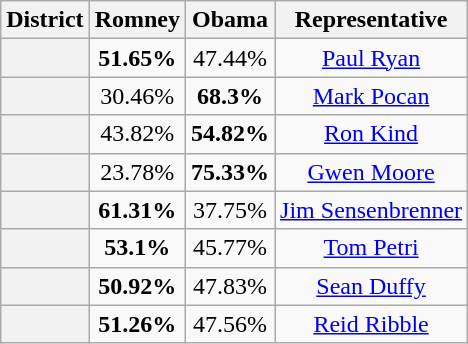<table class=wikitable>
<tr>
<th>District</th>
<th>Romney</th>
<th>Obama</th>
<th>Representative</th>
</tr>
<tr align=center>
<th></th>
<td><strong>51.65%</strong></td>
<td>47.44%</td>
<td><a href='#'>Paul Ryan</a></td>
</tr>
<tr align=center>
<th></th>
<td>30.46%</td>
<td><strong>68.3%</strong></td>
<td><a href='#'>Mark Pocan</a></td>
</tr>
<tr align=center>
<th></th>
<td>43.82%</td>
<td><strong>54.82%</strong></td>
<td><a href='#'>Ron Kind</a></td>
</tr>
<tr align=center>
<th></th>
<td>23.78%</td>
<td><strong>75.33%</strong></td>
<td><a href='#'>Gwen Moore</a></td>
</tr>
<tr align=center>
<th></th>
<td><strong>61.31%</strong></td>
<td>37.75%</td>
<td><a href='#'>Jim Sensenbrenner</a></td>
</tr>
<tr align=center>
<th></th>
<td><strong>53.1%</strong></td>
<td>45.77%</td>
<td><a href='#'>Tom Petri</a></td>
</tr>
<tr align=center>
<th></th>
<td><strong>50.92%</strong></td>
<td>47.83%</td>
<td><a href='#'>Sean Duffy</a></td>
</tr>
<tr align=center>
<th></th>
<td><strong>51.26%</strong></td>
<td>47.56%</td>
<td><a href='#'>Reid Ribble</a></td>
</tr>
</table>
